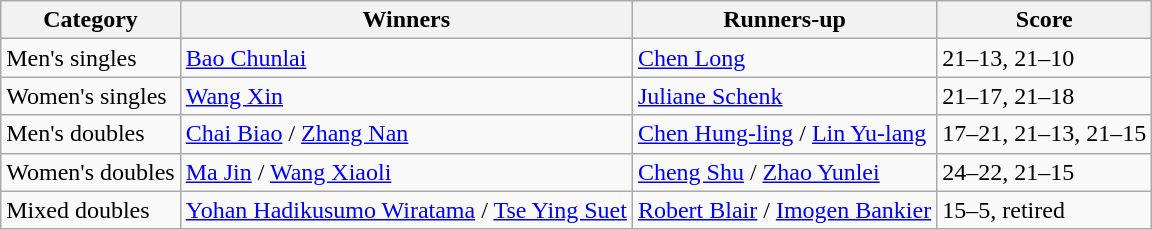<table class=wikitable style="white-space:nowrap;">
<tr>
<th>Category</th>
<th>Winners</th>
<th>Runners-up</th>
<th>Score</th>
</tr>
<tr>
<td>Men's singles</td>
<td> <a href='#'>Bao Chunlai</a></td>
<td> <a href='#'>Chen Long</a></td>
<td>21–13, 21–10</td>
</tr>
<tr>
<td>Women's singles</td>
<td> <a href='#'>Wang Xin</a></td>
<td> <a href='#'>Juliane Schenk</a></td>
<td>21–17, 21–18</td>
</tr>
<tr>
<td>Men's doubles</td>
<td> <a href='#'>Chai Biao</a> / <a href='#'>Zhang Nan</a></td>
<td> <a href='#'>Chen Hung-ling</a> / <a href='#'>Lin Yu-lang</a></td>
<td>17–21, 21–13, 21–15</td>
</tr>
<tr>
<td>Women's doubles</td>
<td> <a href='#'>Ma Jin</a> / <a href='#'>Wang Xiaoli</a></td>
<td> <a href='#'>Cheng Shu</a> / <a href='#'>Zhao Yunlei</a></td>
<td>24–22, 21–15</td>
</tr>
<tr>
<td>Mixed doubles</td>
<td> <a href='#'>Yohan Hadikusumo Wiratama</a> / <a href='#'>Tse Ying Suet</a></td>
<td> <a href='#'>Robert Blair</a> /  <a href='#'>Imogen Bankier</a></td>
<td>15–5, retired</td>
</tr>
</table>
